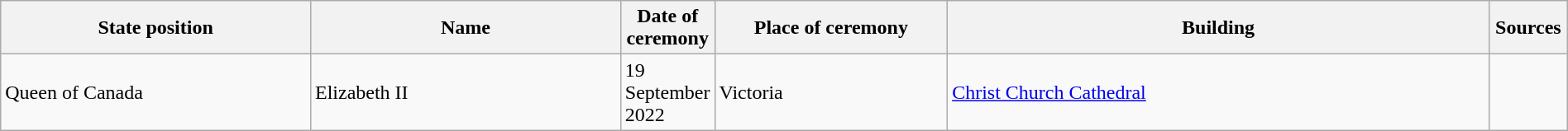<table class="wikitable" style="width:100%;">
<tr>
<th style="width:20%;">State position</th>
<th style="width:20%;">Name</th>
<th style="width:5%;">Date of ceremony</th>
<th style="width:15%;">Place of ceremony</th>
<th style="width:35%;">Building</th>
<th style="width:5%;">Sources</th>
</tr>
<tr>
<td>Queen of Canada</td>
<td>Elizabeth II</td>
<td>19 September 2022</td>
<td>Victoria</td>
<td><a href='#'>Christ Church Cathedral</a></td>
<td></td>
</tr>
</table>
